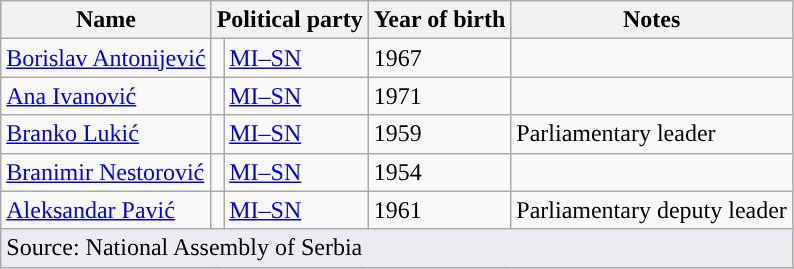<table class="wikitable sortable" style="text-align:left">
<tr>
<th>Name</th>
<th colspan="2">Political party</th>
<th>Year of birth</th>
<th>Notes</th>
</tr>
<tr>
<td><a href='#'>Borislav Antonijević</a></td>
<td width="1" style="color:inherit;background: "></td>
<td><a href='#'>MI–SN</a></td>
<td>1967</td>
<td></td>
</tr>
<tr>
<td><a href='#'>Ana Ivanović</a></td>
<td width="1" style="color:inherit;background: "></td>
<td><a href='#'>MI–SN</a></td>
<td>1971</td>
<td></td>
</tr>
<tr>
<td><a href='#'>Branko Lukić</a></td>
<td width="1" style="color:inherit;background: "></td>
<td><a href='#'>MI–SN</a></td>
<td>1959</td>
<td>Parliamentary leader</td>
</tr>
<tr>
<td><a href='#'>Branimir Nestorović</a></td>
<td width="1" style="color:inherit;background: "></td>
<td><a href='#'>MI–SN</a></td>
<td>1954</td>
<td></td>
</tr>
<tr>
<td><a href='#'>Aleksandar Pavić</a></td>
<td width="1" style="color:inherit;background: "></td>
<td><a href='#'>MI–SN</a></td>
<td>1961</td>
<td>Parliamentary deputy leader</td>
</tr>
<tr>
<td style="background-color:#EAECF0" colspan="5">Source: National Assembly of Serbia</td>
</tr>
</table>
